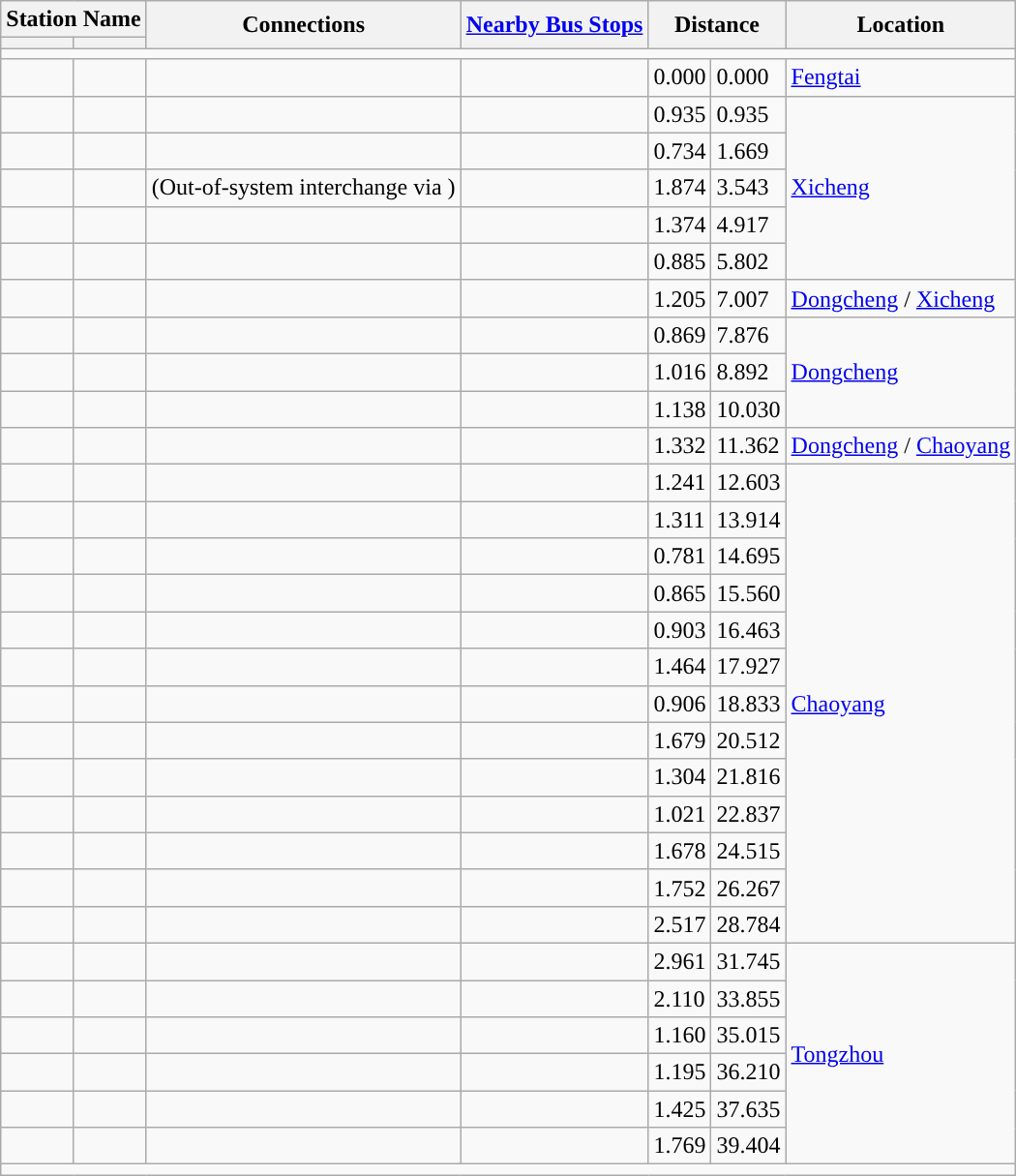<table class="wikitable">
<tr>
<th colspan="2">Station Name</th>
<th rowspan="2">Connections</th>
<th rowspan="2"><a href='#'>Nearby Bus Stops</a></th>
<th colspan="2" rowspan="2">Distance<br></th>
<th rowspan="2">Location</th>
</tr>
<tr>
<th></th>
<th></th>
</tr>
<tr style="background:#">
<td colspan = "7"></td>
</tr>
<tr>
<td></td>
<td></td>
<td>    </td>
<td></td>
<td>0.000</td>
<td>0.000</td>
<td rowspan="1"><a href='#'>Fengtai</a></td>
</tr>
<tr>
<td></td>
<td></td>
<td></td>
<td></td>
<td>0.935</td>
<td>0.935</td>
<td rowspan="5"><a href='#'>Xicheng</a></td>
</tr>
<tr>
<td></td>
<td></td>
<td></td>
<td></td>
<td>0.734</td>
<td>1.669</td>
</tr>
<tr>
<td></td>
<td></td>
<td> (Out-of-system interchange via )</td>
<td></td>
<td>1.874</td>
<td>3.543</td>
</tr>
<tr>
<td></td>
<td></td>
<td></td>
<td></td>
<td>1.374</td>
<td>4.917</td>
</tr>
<tr>
<td></td>
<td></td>
<td></td>
<td></td>
<td>0.885</td>
<td>5.802</td>
</tr>
<tr>
<td></td>
<td></td>
<td></td>
<td></td>
<td>1.205</td>
<td>7.007</td>
<td rowspan="1"><a href='#'>Dongcheng</a> / <a href='#'>Xicheng</a></td>
</tr>
<tr>
<td></td>
<td></td>
<td></td>
<td></td>
<td>0.869</td>
<td>7.876</td>
<td rowspan="3"><a href='#'>Dongcheng</a></td>
</tr>
<tr>
<td></td>
<td></td>
<td></td>
<td></td>
<td>1.016</td>
<td>8.892</td>
</tr>
<tr>
<td></td>
<td></td>
<td></td>
<td></td>
<td>1.138</td>
<td>10.030</td>
</tr>
<tr>
<td></td>
<td></td>
<td></td>
<td></td>
<td>1.332</td>
<td>11.362</td>
<td><a href='#'>Dongcheng</a> / <a href='#'>Chaoyang</a></td>
</tr>
<tr>
<td></td>
<td></td>
<td></td>
<td></td>
<td>1.241</td>
<td>12.603</td>
<td rowspan="13"><a href='#'>Chaoyang</a></td>
</tr>
<tr>
<td></td>
<td></td>
<td></td>
<td></td>
<td>1.311</td>
<td>13.914</td>
</tr>
<tr>
<td></td>
<td></td>
<td></td>
<td></td>
<td>0.781</td>
<td>14.695</td>
</tr>
<tr>
<td></td>
<td></td>
<td></td>
<td></td>
<td>0.865</td>
<td>15.560</td>
</tr>
<tr>
<td></td>
<td></td>
<td></td>
<td></td>
<td>0.903</td>
<td>16.463</td>
</tr>
<tr>
<td></td>
<td></td>
<td></td>
<td></td>
<td>1.464</td>
<td>17.927</td>
</tr>
<tr>
<td></td>
<td></td>
<td></td>
<td></td>
<td>0.906</td>
<td>18.833</td>
</tr>
<tr>
<td></td>
<td></td>
<td></td>
<td></td>
<td>1.679</td>
<td>20.512</td>
</tr>
<tr>
<td></td>
<td></td>
<td></td>
<td></td>
<td>1.304</td>
<td>21.816</td>
</tr>
<tr>
<td></td>
<td></td>
<td></td>
<td></td>
<td>1.021</td>
<td>22.837</td>
</tr>
<tr>
<td></td>
<td></td>
<td></td>
<td></td>
<td>1.678</td>
<td>24.515</td>
</tr>
<tr>
<td></td>
<td></td>
<td></td>
<td></td>
<td>1.752</td>
<td>26.267</td>
</tr>
<tr>
<td></td>
<td></td>
<td></td>
<td></td>
<td>2.517</td>
<td>28.784</td>
</tr>
<tr>
<td></td>
<td></td>
<td></td>
<td></td>
<td>2.961</td>
<td>31.745</td>
<td rowspan="6"><a href='#'>Tongzhou</a></td>
</tr>
<tr>
<td></td>
<td></td>
<td></td>
<td></td>
<td>2.110</td>
<td>33.855</td>
</tr>
<tr>
<td></td>
<td></td>
<td></td>
<td></td>
<td>1.160</td>
<td>35.015</td>
</tr>
<tr>
<td></td>
<td></td>
<td></td>
<td></td>
<td>1.195</td>
<td>36.210</td>
</tr>
<tr>
<td></td>
<td></td>
<td></td>
<td></td>
<td>1.425</td>
<td>37.635</td>
</tr>
<tr>
<td></td>
<td></td>
<td></td>
<td></td>
<td>1.769</td>
<td>39.404</td>
</tr>
<tr style="background:#">
<td colspan = "7"></td>
</tr>
</table>
